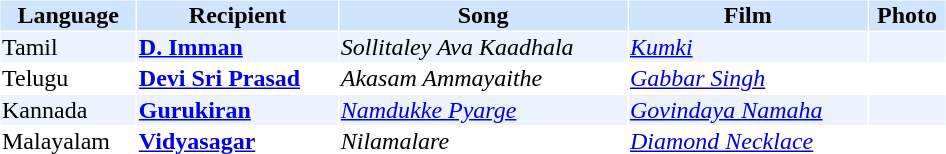<table cellspacing="1" cellpadding="1" border="0" style="width:50%;">
<tr style="background:#d1e4fd;">
<th>Language</th>
<th>Recipient</th>
<th>Song</th>
<th>Film</th>
<th>Photo</th>
</tr>
<tr style="background:#edf3fe;">
<td>Tamil</td>
<td><strong><a href='#'>D. Imman</a></strong></td>
<td><em>Sollitaley Ava Kaadhala</em></td>
<td><em><a href='#'>Kumki</a></em></td>
<td></td>
</tr>
<tr>
<td>Telugu</td>
<td><strong><a href='#'>Devi Sri Prasad</a></strong></td>
<td><em>Akasam Ammayaithe</em></td>
<td><em><a href='#'>Gabbar Singh</a></em></td>
<td></td>
</tr>
<tr style="background:#edf3fe;">
<td>Kannada</td>
<td><strong><a href='#'>Gurukiran</a></strong></td>
<td><em><a href='#'>Namdukke Pyarge</a></em></td>
<td><em><a href='#'>Govindaya Namaha</a></em></td>
<td></td>
</tr>
<tr>
<td>Malayalam</td>
<td><strong><a href='#'>Vidyasagar</a></strong></td>
<td><em>Nilamalare</em></td>
<td><em><a href='#'>Diamond Necklace</a></em></td>
<td></td>
</tr>
</table>
